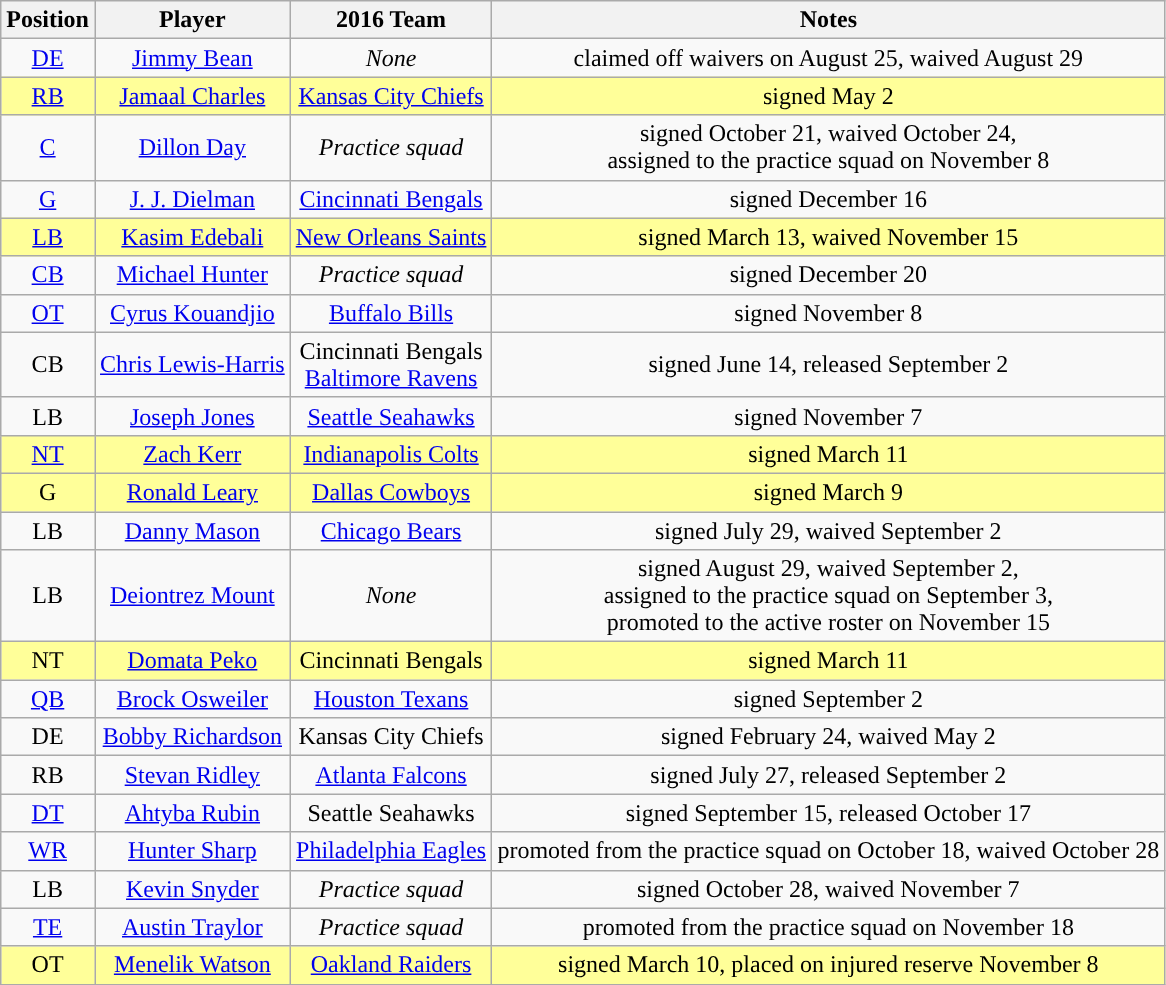<table class="wikitable" style="text-align:center">
<tr>
<th>Position</th>
<th>Player</th>
<th>2016 Team</th>
<th>Notes</th>
</tr>
<tr>
<td><a href='#'>DE</a></td>
<td><a href='#'>Jimmy Bean</a></td>
<td><em>None</em></td>
<td>claimed off waivers on August 25, waived August 29</td>
</tr>
<tr style="background:#ff9">
<td><a href='#'>RB</a></td>
<td><a href='#'>Jamaal Charles</a></td>
<td><a href='#'>Kansas City Chiefs</a></td>
<td>signed May 2</td>
</tr>
<tr>
<td><a href='#'>C</a></td>
<td><a href='#'>Dillon Day</a></td>
<td><em>Practice squad</em></td>
<td>signed October 21, waived October 24,<br>assigned to the practice squad on November 8</td>
</tr>
<tr>
<td><a href='#'>G</a></td>
<td><a href='#'>J. J. Dielman</a></td>
<td><a href='#'>Cincinnati Bengals</a></td>
<td>signed December 16</td>
</tr>
<tr style="background:#ff9">
<td><a href='#'>LB</a></td>
<td><a href='#'>Kasim Edebali</a></td>
<td><a href='#'>New Orleans Saints</a></td>
<td>signed March 13, waived November 15</td>
</tr>
<tr>
<td><a href='#'>CB</a></td>
<td><a href='#'>Michael Hunter</a></td>
<td><em>Practice squad</em></td>
<td>signed December 20</td>
</tr>
<tr>
<td><a href='#'>OT</a></td>
<td><a href='#'>Cyrus Kouandjio</a></td>
<td><a href='#'>Buffalo Bills</a></td>
<td>signed November 8</td>
</tr>
<tr>
<td>CB</td>
<td><a href='#'>Chris Lewis-Harris</a></td>
<td>Cincinnati Bengals<br><a href='#'>Baltimore Ravens</a></td>
<td>signed June 14, released September 2</td>
</tr>
<tr>
<td>LB</td>
<td><a href='#'>Joseph Jones</a></td>
<td><a href='#'>Seattle Seahawks</a></td>
<td>signed November 7</td>
</tr>
<tr style="background:#ff9">
<td><a href='#'>NT</a></td>
<td><a href='#'>Zach Kerr</a></td>
<td><a href='#'>Indianapolis Colts</a></td>
<td>signed March 11</td>
</tr>
<tr style="background:#ff9">
<td>G</td>
<td><a href='#'>Ronald Leary</a></td>
<td><a href='#'>Dallas Cowboys</a></td>
<td>signed March 9</td>
</tr>
<tr>
<td>LB</td>
<td><a href='#'>Danny Mason</a></td>
<td><a href='#'>Chicago Bears</a></td>
<td>signed July 29, waived September 2</td>
</tr>
<tr>
<td>LB</td>
<td><a href='#'>Deiontrez Mount</a></td>
<td><em>None</em></td>
<td>signed August 29, waived September 2,<br>assigned to the practice squad on September 3,<br>promoted to the active roster on November 15</td>
</tr>
<tr style="background:#ff9">
<td>NT</td>
<td><a href='#'>Domata Peko</a></td>
<td>Cincinnati Bengals</td>
<td>signed March 11</td>
</tr>
<tr>
<td><a href='#'>QB</a></td>
<td><a href='#'>Brock Osweiler</a></td>
<td><a href='#'>Houston Texans</a></td>
<td>signed September 2</td>
</tr>
<tr>
<td>DE</td>
<td><a href='#'>Bobby Richardson</a></td>
<td>Kansas City Chiefs</td>
<td>signed February 24, waived May 2</td>
</tr>
<tr>
<td>RB</td>
<td><a href='#'>Stevan Ridley</a></td>
<td><a href='#'>Atlanta Falcons</a></td>
<td>signed July 27, released September 2</td>
</tr>
<tr>
<td><a href='#'>DT</a></td>
<td><a href='#'>Ahtyba Rubin</a></td>
<td>Seattle Seahawks</td>
<td>signed September 15, released October 17</td>
</tr>
<tr>
<td><a href='#'>WR</a></td>
<td><a href='#'>Hunter Sharp</a></td>
<td><a href='#'>Philadelphia Eagles</a></td>
<td>promoted from the practice squad on October 18, waived October 28</td>
</tr>
<tr>
<td>LB</td>
<td><a href='#'>Kevin Snyder</a></td>
<td><em>Practice squad</em></td>
<td>signed October 28, waived November 7</td>
</tr>
<tr>
<td><a href='#'>TE</a></td>
<td><a href='#'>Austin Traylor</a></td>
<td><em>Practice squad</em></td>
<td>promoted from the practice squad on November 18</td>
</tr>
<tr style="background:#ff9">
<td>OT</td>
<td><a href='#'>Menelik Watson</a></td>
<td><a href='#'>Oakland Raiders</a></td>
<td>signed March 10, placed on injured reserve November 8</td>
</tr>
</table>
